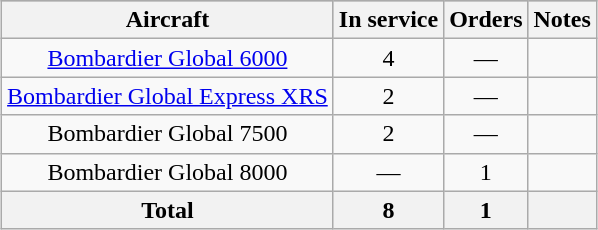<table class="wikitable" style="margin:0.5em auto; text-align:center">
<tr style="background:darkgrey">
<th>Aircraft</th>
<th>In service</th>
<th>Orders</th>
<th>Notes</th>
</tr>
<tr>
<td><a href='#'>Bombardier Global 6000</a></td>
<td>4</td>
<td>—</td>
<td></td>
</tr>
<tr>
<td><a href='#'>Bombardier Global Express XRS</a></td>
<td>2</td>
<td>—</td>
<td></td>
</tr>
<tr>
<td>Bombardier Global 7500</td>
<td>2</td>
<td>—</td>
<td></td>
</tr>
<tr>
<td>Bombardier Global 8000</td>
<td>—</td>
<td>1</td>
<td></td>
</tr>
<tr>
<th>Total</th>
<th>8</th>
<th>1</th>
<th colspan="6"></th>
</tr>
</table>
